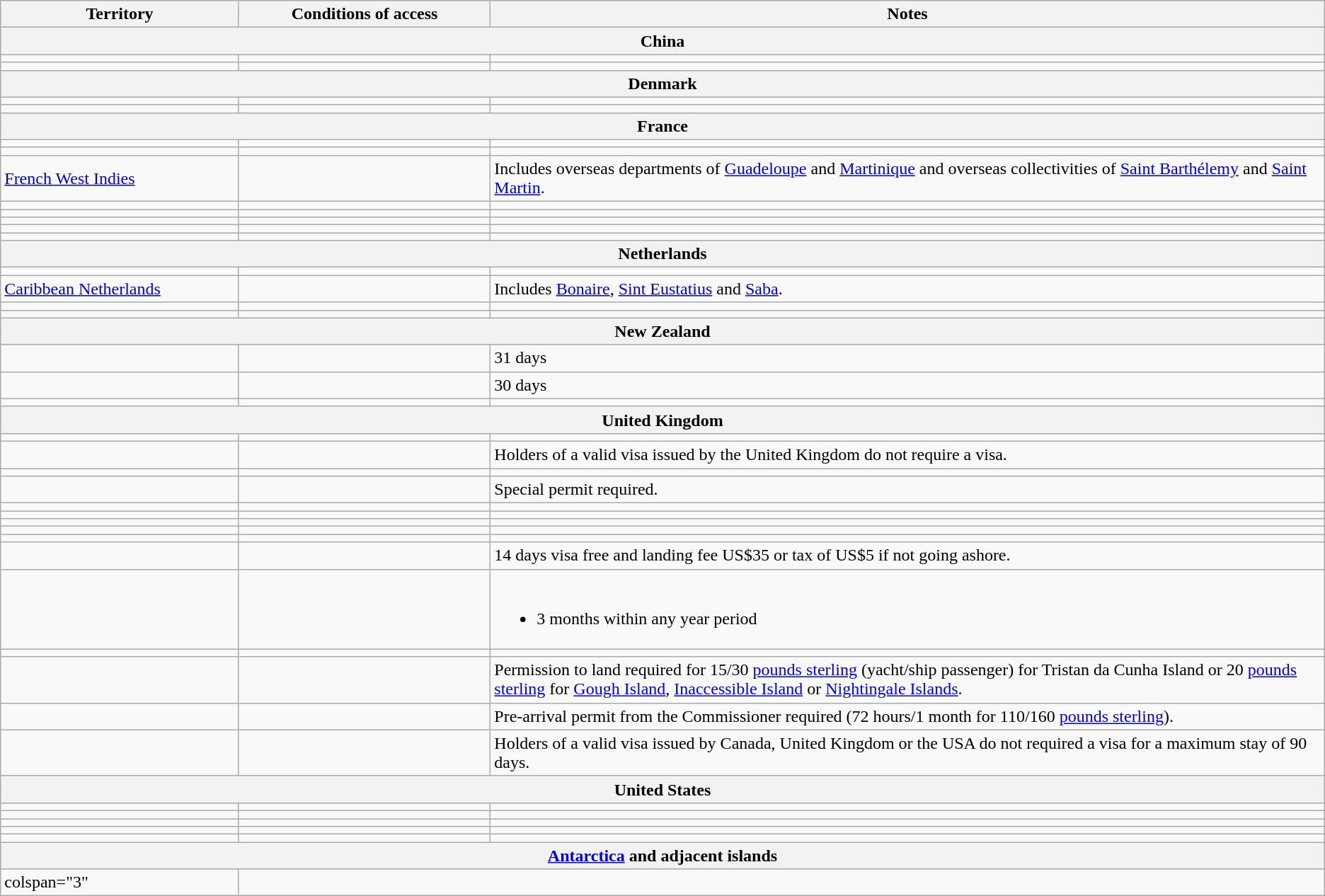<table class="wikitable" style="text-align: left; table-layout: fixed;">
<tr>
<th style="width:18%;">Territory</th>
<th style="width:19%;">Conditions of access</th>
<th>Notes</th>
</tr>
<tr>
<th colspan="3">China</th>
</tr>
<tr>
<td></td>
<td></td>
<td></td>
</tr>
<tr>
<td></td>
<td></td>
<td></td>
</tr>
<tr>
<th colspan="3">Denmark</th>
</tr>
<tr>
<td></td>
<td></td>
<td></td>
</tr>
<tr>
<td></td>
<td></td>
<td></td>
</tr>
<tr>
<th colspan="3">France</th>
</tr>
<tr>
<td></td>
<td></td>
<td></td>
</tr>
<tr>
<td></td>
<td></td>
<td></td>
</tr>
<tr>
<td> <a href='#'>French West Indies</a></td>
<td></td>
<td>Includes overseas departments of <a href='#'>Guadeloupe</a> and <a href='#'>Martinique</a> and overseas collectivities of <a href='#'>Saint Barthélemy</a> and <a href='#'>Saint Martin</a>.</td>
</tr>
<tr>
<td></td>
<td></td>
<td></td>
</tr>
<tr>
<td></td>
<td></td>
<td></td>
</tr>
<tr>
<td></td>
<td></td>
<td></td>
</tr>
<tr>
<td></td>
<td></td>
<td></td>
</tr>
<tr>
<td></td>
<td></td>
<td></td>
</tr>
<tr>
<th colspan="3">Netherlands</th>
</tr>
<tr>
<td></td>
<td></td>
<td></td>
</tr>
<tr>
<td> <a href='#'>Caribbean Netherlands</a></td>
<td></td>
<td>Includes <a href='#'>Bonaire</a>, <a href='#'>Sint Eustatius</a> and <a href='#'>Saba</a>.</td>
</tr>
<tr>
<td></td>
<td></td>
<td></td>
</tr>
<tr>
<td></td>
<td></td>
<td></td>
</tr>
<tr>
<th colspan="3">New Zealand</th>
</tr>
<tr>
<td></td>
<td></td>
<td>31 days</td>
</tr>
<tr>
<td></td>
<td></td>
<td>30 days</td>
</tr>
<tr>
<td></td>
<td></td>
<td></td>
</tr>
<tr>
<th colspan="3">United Kingdom</th>
</tr>
<tr>
<td></td>
<td></td>
<td></td>
</tr>
<tr>
<td></td>
<td></td>
<td>Holders of a valid visa issued by the United Kingdom do not require a visa.</td>
</tr>
<tr>
<td></td>
<td></td>
<td></td>
</tr>
<tr>
<td></td>
<td></td>
<td>Special permit required.</td>
</tr>
<tr>
<td></td>
<td></td>
<td></td>
</tr>
<tr>
<td></td>
<td></td>
<td></td>
</tr>
<tr>
<td></td>
<td></td>
<td></td>
</tr>
<tr>
<td></td>
<td></td>
<td></td>
</tr>
<tr>
<td></td>
<td></td>
<td></td>
</tr>
<tr>
<td></td>
<td></td>
<td>14 days visa free and landing fee US$35 or tax of US$5 if not going ashore.</td>
</tr>
<tr>
<td></td>
<td></td>
<td><br><ul><li>3 months within any year period</li></ul></td>
</tr>
<tr>
<td></td>
<td></td>
<td></td>
</tr>
<tr>
<td></td>
<td></td>
<td>Permission to land required for 15/30 <a href='#'>pounds sterling</a> (yacht/ship passenger) for Tristan da Cunha Island or 20 <a href='#'>pounds sterling</a> for <a href='#'>Gough Island</a>, <a href='#'>Inaccessible Island</a> or <a href='#'>Nightingale Islands</a>.</td>
</tr>
<tr>
<td></td>
<td></td>
<td>Pre-arrival permit from the Commissioner required (72 hours/1 month for 110/160 <a href='#'>pounds sterling</a>).</td>
</tr>
<tr>
<td></td>
<td></td>
<td>Holders of a valid visa issued by Canada, United Kingdom or the USA do not required a visa for a maximum stay of 90 days.</td>
</tr>
<tr>
<th colspan="3">United States</th>
</tr>
<tr>
<td></td>
<td></td>
<td></td>
</tr>
<tr>
<td></td>
<td></td>
<td></td>
</tr>
<tr>
<td></td>
<td></td>
<td></td>
</tr>
<tr>
<td></td>
<td></td>
<td></td>
</tr>
<tr>
<td></td>
<td></td>
<td></td>
</tr>
<tr>
<th colspan="3"><a href='#'>Antarctica</a> and adjacent islands</th>
</tr>
<tr>
<td>colspan="3" </td>
</tr>
</table>
